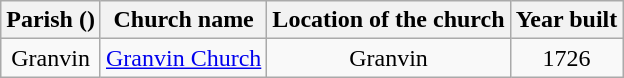<table class="wikitable" style="text-align:center">
<tr>
<th>Parish ()</th>
<th>Church name</th>
<th>Location of the church</th>
<th>Year built</th>
</tr>
<tr>
<td>Granvin</td>
<td><a href='#'>Granvin Church</a></td>
<td>Granvin</td>
<td>1726</td>
</tr>
</table>
